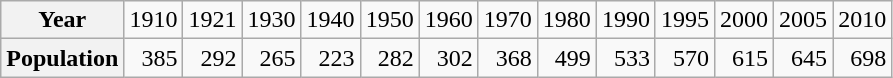<table class="wikitable" style="text-align:right;">
<tr>
<th>Year</th>
<td>1910</td>
<td>1921</td>
<td>1930</td>
<td>1940</td>
<td>1950</td>
<td>1960</td>
<td>1970</td>
<td>1980</td>
<td>1990</td>
<td>1995</td>
<td>2000</td>
<td>2005</td>
<td>2010</td>
</tr>
<tr>
<th>Population</th>
<td>385</td>
<td>292</td>
<td>265</td>
<td>223</td>
<td>282</td>
<td>302</td>
<td>368</td>
<td>499</td>
<td>533</td>
<td>570</td>
<td>615</td>
<td>645</td>
<td>698</td>
</tr>
</table>
